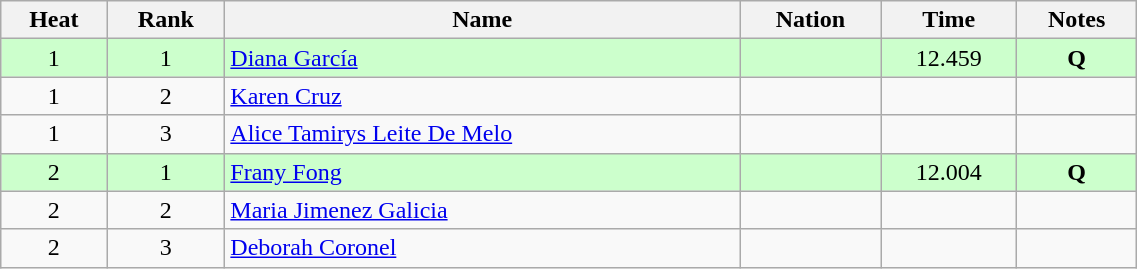<table class="wikitable sortable" style="text-align:center" width=60%>
<tr>
<th>Heat</th>
<th>Rank</th>
<th>Name</th>
<th>Nation</th>
<th>Time</th>
<th>Notes</th>
</tr>
<tr bgcolor=ccffcc>
<td>1</td>
<td>1</td>
<td align=left><a href='#'>Diana García</a></td>
<td align=left></td>
<td>12.459</td>
<td><strong>Q</strong></td>
</tr>
<tr>
<td>1</td>
<td>2</td>
<td align=left><a href='#'>Karen Cruz</a></td>
<td align=left></td>
<td></td>
<td></td>
</tr>
<tr>
<td>1</td>
<td>3</td>
<td align=left><a href='#'>Alice Tamirys Leite De Melo</a></td>
<td align=left></td>
<td></td>
<td></td>
</tr>
<tr bgcolor=ccffcc>
<td>2</td>
<td>1</td>
<td align=left><a href='#'>Frany Fong</a></td>
<td align=left></td>
<td>12.004</td>
<td><strong>Q</strong></td>
</tr>
<tr>
<td>2</td>
<td>2</td>
<td align=left><a href='#'>Maria Jimenez Galicia</a></td>
<td align=left></td>
<td></td>
<td></td>
</tr>
<tr>
<td>2</td>
<td>3</td>
<td align=left><a href='#'>Deborah Coronel</a></td>
<td align=left></td>
<td></td>
<td></td>
</tr>
</table>
